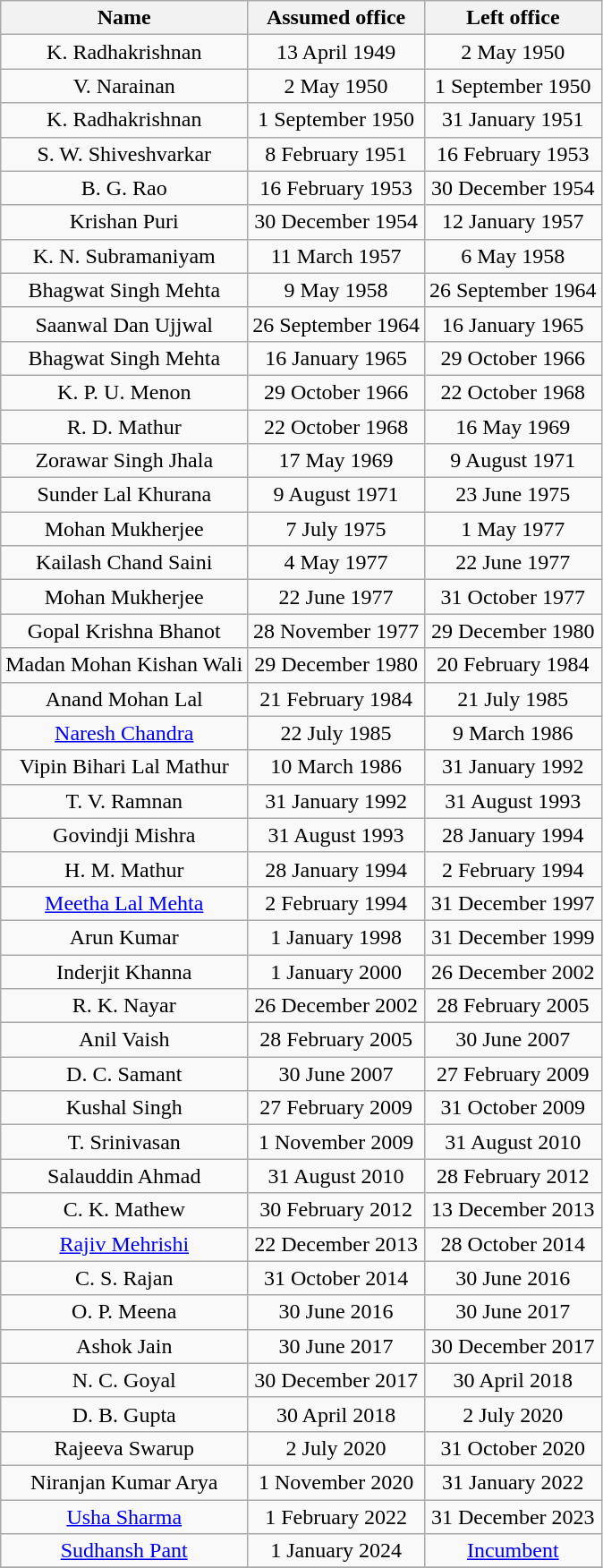<table class="wikitable sortable mw-collapsible mw-collapsed" style="text-align:center;">
<tr>
<th>Name</th>
<th>Assumed office</th>
<th>Left office</th>
</tr>
<tr>
<td>K. Radhakrishnan</td>
<td>13 April 1949</td>
<td>2 May 1950</td>
</tr>
<tr>
<td>V. Narainan</td>
<td>2 May 1950</td>
<td>1 September 1950</td>
</tr>
<tr>
<td>K. Radhakrishnan</td>
<td>1 September 1950</td>
<td>31 January 1951</td>
</tr>
<tr>
<td>S. W. Shiveshvarkar</td>
<td>8 February 1951</td>
<td>16 February 1953</td>
</tr>
<tr>
<td>B. G. Rao</td>
<td>16 February 1953</td>
<td>30 December 1954</td>
</tr>
<tr>
<td>Krishan Puri</td>
<td>30 December 1954</td>
<td>12 January 1957</td>
</tr>
<tr>
<td>K. N. Subramaniyam</td>
<td>11 March 1957</td>
<td>6 May 1958</td>
</tr>
<tr>
<td>Bhagwat Singh Mehta</td>
<td>9 May 1958</td>
<td>26 September 1964</td>
</tr>
<tr>
<td>Saanwal Dan Ujjwal</td>
<td>26 September 1964</td>
<td>16 January 1965</td>
</tr>
<tr>
<td>Bhagwat Singh Mehta</td>
<td>16 January 1965</td>
<td>29 October 1966</td>
</tr>
<tr>
<td>K. P. U. Menon</td>
<td>29 October 1966</td>
<td>22 October 1968</td>
</tr>
<tr>
<td>R. D. Mathur</td>
<td>22 October 1968</td>
<td>16 May 1969</td>
</tr>
<tr>
<td>Zorawar Singh Jhala</td>
<td>17 May 1969</td>
<td>9 August 1971</td>
</tr>
<tr>
<td>Sunder Lal Khurana</td>
<td>9 August 1971</td>
<td>23 June 1975</td>
</tr>
<tr>
<td>Mohan Mukherjee</td>
<td>7 July 1975</td>
<td>1 May 1977</td>
</tr>
<tr>
<td>Kailash Chand Saini</td>
<td>4 May 1977</td>
<td>22 June 1977</td>
</tr>
<tr>
<td>Mohan Mukherjee</td>
<td>22 June 1977</td>
<td>31 October 1977</td>
</tr>
<tr>
<td>Gopal Krishna Bhanot</td>
<td>28 November 1977</td>
<td>29 December 1980</td>
</tr>
<tr>
<td>Madan Mohan Kishan Wali</td>
<td>29 December 1980</td>
<td>20 February 1984</td>
</tr>
<tr>
<td>Anand Mohan Lal</td>
<td>21 February 1984</td>
<td>21 July 1985</td>
</tr>
<tr>
<td><a href='#'>Naresh Chandra</a></td>
<td>22 July 1985</td>
<td>9 March 1986</td>
</tr>
<tr>
<td>Vipin Bihari Lal Mathur</td>
<td>10 March 1986</td>
<td>31 January 1992</td>
</tr>
<tr>
<td>T. V. Ramnan</td>
<td>31 January 1992</td>
<td>31 August 1993</td>
</tr>
<tr>
<td>Govindji Mishra</td>
<td>31 August 1993</td>
<td>28 January 1994</td>
</tr>
<tr>
<td>H. M. Mathur</td>
<td>28 January 1994</td>
<td>2 February 1994</td>
</tr>
<tr>
<td><a href='#'>Meetha Lal Mehta</a></td>
<td>2 February 1994</td>
<td>31 December 1997</td>
</tr>
<tr>
<td>Arun Kumar</td>
<td>1 January 1998</td>
<td>31 December 1999</td>
</tr>
<tr>
<td>Inderjit Khanna</td>
<td>1 January 2000</td>
<td>26 December 2002</td>
</tr>
<tr>
<td>R. K. Nayar</td>
<td>26 December 2002</td>
<td>28 February 2005</td>
</tr>
<tr>
<td>Anil Vaish</td>
<td>28 February 2005</td>
<td>30 June 2007</td>
</tr>
<tr>
<td>D. C. Samant</td>
<td>30 June 2007</td>
<td>27 February 2009</td>
</tr>
<tr>
<td>Kushal Singh</td>
<td>27 February 2009</td>
<td>31 October 2009</td>
</tr>
<tr>
<td>T. Srinivasan</td>
<td>1 November 2009</td>
<td>31 August 2010</td>
</tr>
<tr>
<td>Salauddin Ahmad</td>
<td>31 August 2010</td>
<td>28 February 2012</td>
</tr>
<tr>
<td>C. K. Mathew</td>
<td>30 February 2012</td>
<td>13 December 2013</td>
</tr>
<tr>
<td><a href='#'>Rajiv Mehrishi</a></td>
<td>22 December 2013</td>
<td>28 October 2014</td>
</tr>
<tr>
<td>C. S. Rajan</td>
<td>31 October 2014</td>
<td>30 June 2016</td>
</tr>
<tr>
<td>O. P. Meena</td>
<td>30 June 2016</td>
<td>30 June 2017</td>
</tr>
<tr>
<td>Ashok Jain</td>
<td>30 June 2017</td>
<td>30 December 2017</td>
</tr>
<tr>
<td>N. C. Goyal</td>
<td>30 December 2017</td>
<td>30 April 2018</td>
</tr>
<tr>
<td>D. B. Gupta</td>
<td>30 April 2018</td>
<td>2 July 2020</td>
</tr>
<tr>
<td>Rajeeva Swarup</td>
<td>2 July 2020</td>
<td>31 October 2020</td>
</tr>
<tr>
<td>Niranjan Kumar Arya</td>
<td>1 November 2020</td>
<td>31 January 2022</td>
</tr>
<tr>
<td><a href='#'>Usha Sharma</a></td>
<td>1 February 2022</td>
<td>31 December 2023</td>
</tr>
<tr>
<td><a href='#'>Sudhansh Pant</a></td>
<td>1 January 2024</td>
<td><a href='#'>Incumbent</a></td>
</tr>
<tr>
</tr>
</table>
